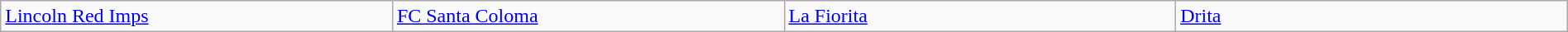<table class="wikitable" style="table-layout:fixed;width:100%;">
<tr>
<td width=25%> <a href='#'>Lincoln Red Imps</a> </td>
<td width=25%> <a href='#'>FC Santa Coloma</a> </td>
<td width=25%> <a href='#'>La Fiorita</a> </td>
<td width=25%> <a href='#'>Drita</a> </td>
</tr>
</table>
